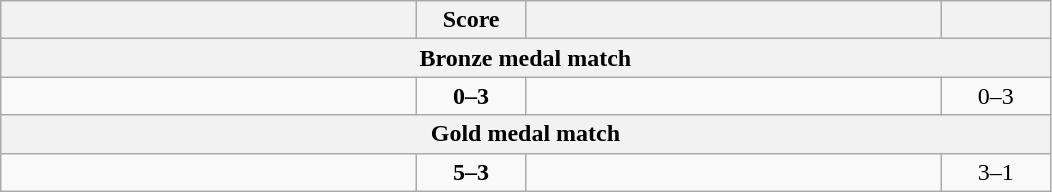<table class="wikitable" style="text-align: left;">
<tr>
<th align="right" width="270"></th>
<th width="65">Score</th>
<th align="left" width="270"></th>
<th width="65"></th>
</tr>
<tr>
<th colspan=4>Bronze medal match</th>
</tr>
<tr>
<td></td>
<td align="center"><strong>0–3</strong></td>
<td><strong></strong></td>
<td align=center>0–3 <strong></strong></td>
</tr>
<tr>
<th colspan=4>Gold medal match</th>
</tr>
<tr>
<td><strong></strong></td>
<td align="center"><strong>5–3</strong></td>
<td></td>
<td align=center>3–1 <strong></strong></td>
</tr>
</table>
